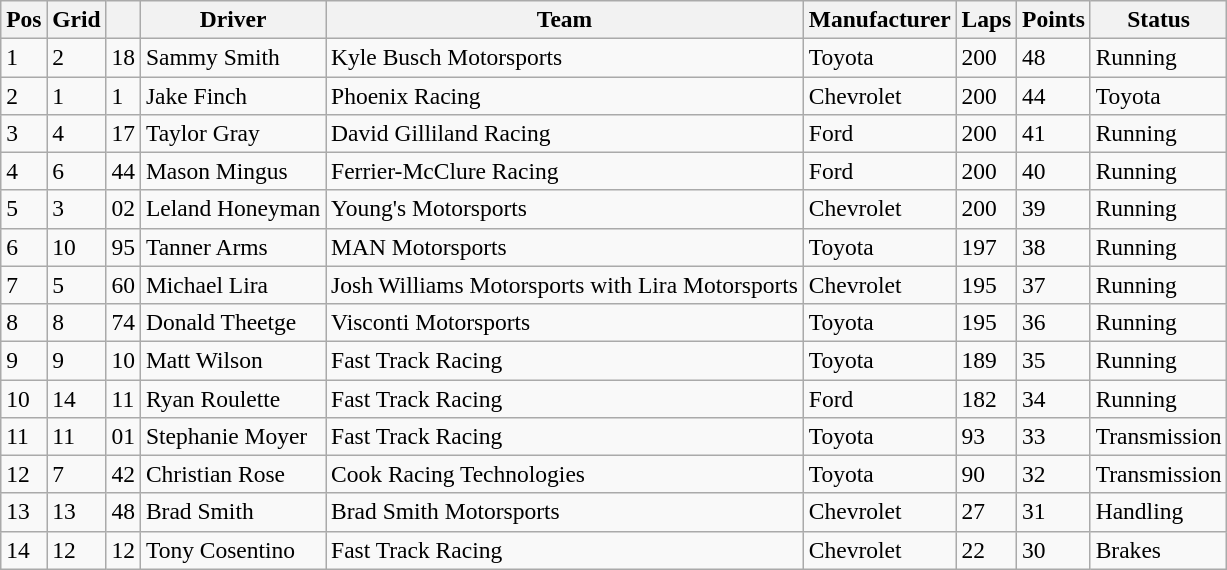<table class="wikitable" style="font-size:98%">
<tr>
<th>Pos</th>
<th>Grid</th>
<th></th>
<th>Driver</th>
<th>Team</th>
<th>Manufacturer</th>
<th>Laps</th>
<th>Points</th>
<th>Status</th>
</tr>
<tr>
<td>1</td>
<td>2</td>
<td>18</td>
<td>Sammy Smith</td>
<td>Kyle Busch Motorsports</td>
<td>Toyota</td>
<td>200</td>
<td>48</td>
<td>Running</td>
</tr>
<tr>
<td>2</td>
<td>1</td>
<td>1</td>
<td>Jake Finch</td>
<td>Phoenix Racing</td>
<td>Chevrolet</td>
<td>200</td>
<td>44</td>
<td>Toyota</td>
</tr>
<tr>
<td>3</td>
<td>4</td>
<td>17</td>
<td>Taylor Gray</td>
<td>David Gilliland Racing</td>
<td>Ford</td>
<td>200</td>
<td>41</td>
<td>Running</td>
</tr>
<tr>
<td>4</td>
<td>6</td>
<td>44</td>
<td>Mason Mingus</td>
<td>Ferrier-McClure Racing</td>
<td>Ford</td>
<td>200</td>
<td>40</td>
<td>Running</td>
</tr>
<tr>
<td>5</td>
<td>3</td>
<td>02</td>
<td>Leland Honeyman</td>
<td>Young's Motorsports</td>
<td>Chevrolet</td>
<td>200</td>
<td>39</td>
<td>Running</td>
</tr>
<tr>
<td>6</td>
<td>10</td>
<td>95</td>
<td>Tanner Arms</td>
<td>MAN Motorsports</td>
<td>Toyota</td>
<td>197</td>
<td>38</td>
<td>Running</td>
</tr>
<tr>
<td>7</td>
<td>5</td>
<td>60</td>
<td>Michael Lira</td>
<td>Josh Williams Motorsports with Lira Motorsports</td>
<td>Chevrolet</td>
<td>195</td>
<td>37</td>
<td>Running</td>
</tr>
<tr>
<td>8</td>
<td>8</td>
<td>74</td>
<td>Donald Theetge</td>
<td>Visconti Motorsports</td>
<td>Toyota</td>
<td>195</td>
<td>36</td>
<td>Running</td>
</tr>
<tr>
<td>9</td>
<td>9</td>
<td>10</td>
<td>Matt Wilson</td>
<td>Fast Track Racing</td>
<td>Toyota</td>
<td>189</td>
<td>35</td>
<td>Running</td>
</tr>
<tr>
<td>10</td>
<td>14</td>
<td>11</td>
<td>Ryan Roulette</td>
<td>Fast Track Racing</td>
<td>Ford</td>
<td>182</td>
<td>34</td>
<td>Running</td>
</tr>
<tr>
<td>11</td>
<td>11</td>
<td>01</td>
<td>Stephanie Moyer</td>
<td>Fast Track Racing</td>
<td>Toyota</td>
<td>93</td>
<td>33</td>
<td>Transmission</td>
</tr>
<tr>
<td>12</td>
<td>7</td>
<td>42</td>
<td>Christian Rose</td>
<td>Cook Racing Technologies</td>
<td>Toyota</td>
<td>90</td>
<td>32</td>
<td>Transmission</td>
</tr>
<tr>
<td>13</td>
<td>13</td>
<td>48</td>
<td>Brad Smith</td>
<td>Brad Smith Motorsports</td>
<td>Chevrolet</td>
<td>27</td>
<td>31</td>
<td>Handling</td>
</tr>
<tr>
<td>14</td>
<td>12</td>
<td>12</td>
<td>Tony Cosentino</td>
<td>Fast Track Racing</td>
<td>Chevrolet</td>
<td>22</td>
<td>30</td>
<td>Brakes</td>
</tr>
</table>
